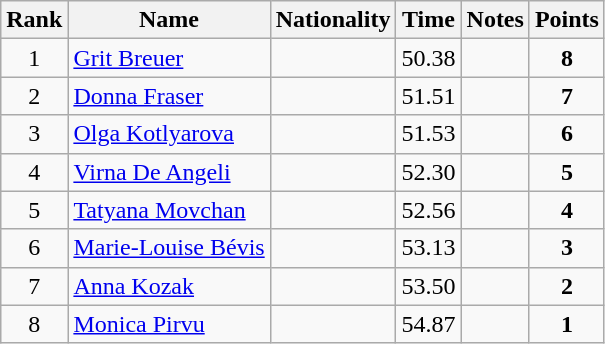<table class="wikitable sortable" style="text-align:center">
<tr>
<th>Rank</th>
<th>Name</th>
<th>Nationality</th>
<th>Time</th>
<th>Notes</th>
<th>Points</th>
</tr>
<tr>
<td>1</td>
<td align=left><a href='#'>Grit Breuer</a></td>
<td align=left></td>
<td>50.38</td>
<td></td>
<td><strong>8</strong></td>
</tr>
<tr>
<td>2</td>
<td align=left><a href='#'>Donna Fraser</a></td>
<td align=left></td>
<td>51.51</td>
<td></td>
<td><strong>7</strong></td>
</tr>
<tr>
<td>3</td>
<td align=left><a href='#'>Olga Kotlyarova</a></td>
<td align=left></td>
<td>51.53</td>
<td></td>
<td><strong>6</strong></td>
</tr>
<tr>
<td>4</td>
<td align=left><a href='#'>Virna De Angeli</a></td>
<td align=left></td>
<td>52.30</td>
<td></td>
<td><strong>5</strong></td>
</tr>
<tr>
<td>5</td>
<td align=left><a href='#'>Tatyana Movchan</a></td>
<td align=left></td>
<td>52.56</td>
<td></td>
<td><strong>4</strong></td>
</tr>
<tr>
<td>6</td>
<td align=left><a href='#'>Marie-Louise Bévis</a></td>
<td align=left></td>
<td>53.13</td>
<td></td>
<td><strong>3</strong></td>
</tr>
<tr>
<td>7</td>
<td align=left><a href='#'>Anna Kozak</a></td>
<td align=left></td>
<td>53.50</td>
<td></td>
<td><strong>2</strong></td>
</tr>
<tr>
<td>8</td>
<td align=left><a href='#'>Monica Pirvu</a></td>
<td align=left></td>
<td>54.87</td>
<td></td>
<td><strong>1</strong></td>
</tr>
</table>
